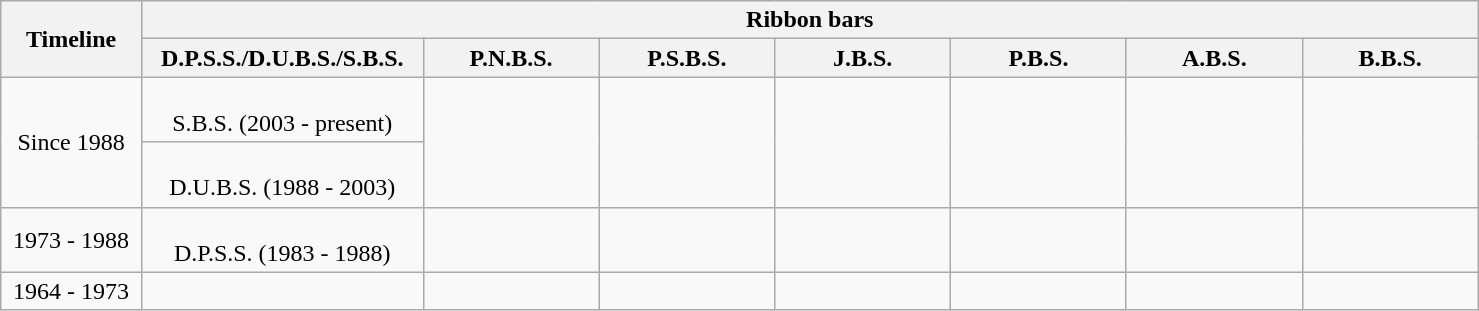<table class="wikitable" width=78%>
<tr>
<th rowspan=2>Timeline</th>
<th colspan=7>Ribbon bars</th>
</tr>
<tr>
<th>D.P.S.S./D.U.B.S./S.B.S.</th>
<th>P.N.B.S.</th>
<th>P.S.B.S.</th>
<th>J.B.S.</th>
<th>P.B.S.</th>
<th>A.B.S.</th>
<th>B.B.S.</th>
</tr>
<tr>
<td rowspan=2 align=center width=8%>Since 1988</td>
<td align=center width=10%><br>S.B.S. (2003 - present)</td>
<td rowspan=2 align=center width=10%></td>
<td rowspan=2 align=center width=10%></td>
<td rowspan=2 align=center width=10%></td>
<td rowspan=2 align=center width=10%></td>
<td rowspan=2 align=center width=10%></td>
<td rowspan=2 align=center width=10%></td>
</tr>
<tr>
<td align=center width=10%><br>D.U.B.S. (1988 - 2003)</td>
</tr>
<tr>
<td align=center width=8%>1973 - 1988</td>
<td align=center width=10%><br>D.P.S.S. (1983 - 1988)</td>
<td align=center width=10%></td>
<td align=center width=10%></td>
<td align=center width=10%></td>
<td align=center width=10%></td>
<td align=center width=10%></td>
<td align=center width=10%></td>
</tr>
<tr>
<td align=center width=8%>1964 - 1973</td>
<td></td>
<td align=center width=10%></td>
<td></td>
<td></td>
<td align=center width=10%></td>
<td align=center width=10%></td>
<td></td>
</tr>
</table>
